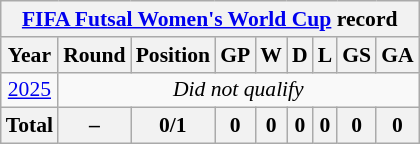<table class="wikitable" style="text-align: center;font-size:90%;">
<tr>
<th colspan=9><a href='#'>FIFA Futsal Women's World Cup</a> record</th>
</tr>
<tr>
<th>Year</th>
<th>Round</th>
<th>Position</th>
<th>GP</th>
<th>W</th>
<th>D</th>
<th>L</th>
<th>GS</th>
<th>GA</th>
</tr>
<tr>
<td> <a href='#'>2025</a></td>
<td colspan=8><em>Did not qualify</em></td>
</tr>
<tr>
<th><strong>Total</strong></th>
<th>–</th>
<th><strong>0/1</strong></th>
<th><strong>0</strong></th>
<th><strong>0</strong></th>
<th><strong>0</strong></th>
<th><strong>0</strong></th>
<th><strong>0</strong></th>
<th><strong>0</strong></th>
</tr>
</table>
